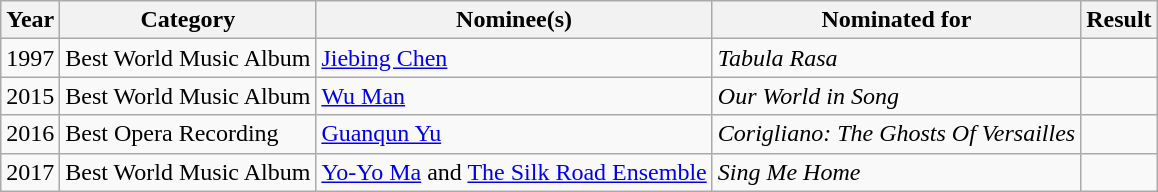<table class="wikitable">
<tr>
<th>Year</th>
<th>Category</th>
<th>Nominee(s)</th>
<th>Nominated for</th>
<th>Result</th>
</tr>
<tr>
<td>1997</td>
<td>Best World Music Album</td>
<td><a href='#'>Jiebing Chen</a></td>
<td><em>Tabula Rasa</em></td>
<td></td>
</tr>
<tr>
<td>2015</td>
<td>Best World Music Album</td>
<td><a href='#'>Wu Man</a></td>
<td><em>Our World in Song</em></td>
<td></td>
</tr>
<tr>
<td>2016</td>
<td>Best Opera Recording</td>
<td><a href='#'>Guanqun Yu</a></td>
<td><em>Corigliano: The Ghosts Of Versailles</em></td>
<td></td>
</tr>
<tr>
<td>2017</td>
<td>Best World Music Album</td>
<td><a href='#'>Yo-Yo Ma</a> and <a href='#'>The Silk Road Ensemble</a></td>
<td><em>Sing Me Home</em></td>
<td></td>
</tr>
</table>
